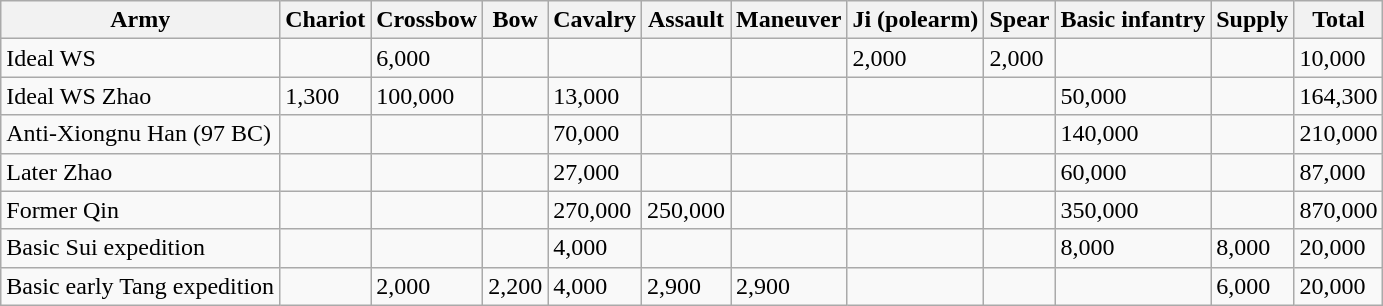<table class="wikitable">
<tr>
<th>Army</th>
<th>Chariot</th>
<th>Crossbow</th>
<th>Bow</th>
<th>Cavalry</th>
<th>Assault</th>
<th>Maneuver</th>
<th>Ji (polearm)</th>
<th>Spear</th>
<th>Basic infantry</th>
<th>Supply</th>
<th>Total</th>
</tr>
<tr>
<td>Ideal WS</td>
<td></td>
<td>6,000</td>
<td></td>
<td></td>
<td></td>
<td></td>
<td>2,000</td>
<td>2,000</td>
<td></td>
<td></td>
<td>10,000</td>
</tr>
<tr>
<td>Ideal WS Zhao</td>
<td>1,300</td>
<td>100,000</td>
<td></td>
<td>13,000</td>
<td></td>
<td></td>
<td></td>
<td></td>
<td>50,000</td>
<td></td>
<td>164,300</td>
</tr>
<tr>
<td>Anti-Xiongnu Han (97 BC)</td>
<td></td>
<td></td>
<td></td>
<td>70,000</td>
<td></td>
<td></td>
<td></td>
<td></td>
<td>140,000</td>
<td></td>
<td>210,000</td>
</tr>
<tr>
<td>Later Zhao</td>
<td></td>
<td></td>
<td></td>
<td>27,000</td>
<td></td>
<td></td>
<td></td>
<td></td>
<td>60,000</td>
<td></td>
<td>87,000</td>
</tr>
<tr>
<td>Former Qin</td>
<td></td>
<td></td>
<td></td>
<td>270,000</td>
<td>250,000</td>
<td></td>
<td></td>
<td></td>
<td>350,000</td>
<td></td>
<td>870,000</td>
</tr>
<tr>
<td>Basic Sui expedition</td>
<td></td>
<td></td>
<td></td>
<td>4,000</td>
<td></td>
<td></td>
<td></td>
<td></td>
<td>8,000</td>
<td>8,000</td>
<td>20,000</td>
</tr>
<tr>
<td>Basic early Tang expedition</td>
<td></td>
<td>2,000</td>
<td>2,200</td>
<td>4,000</td>
<td>2,900</td>
<td>2,900</td>
<td></td>
<td></td>
<td></td>
<td>6,000</td>
<td>20,000</td>
</tr>
</table>
